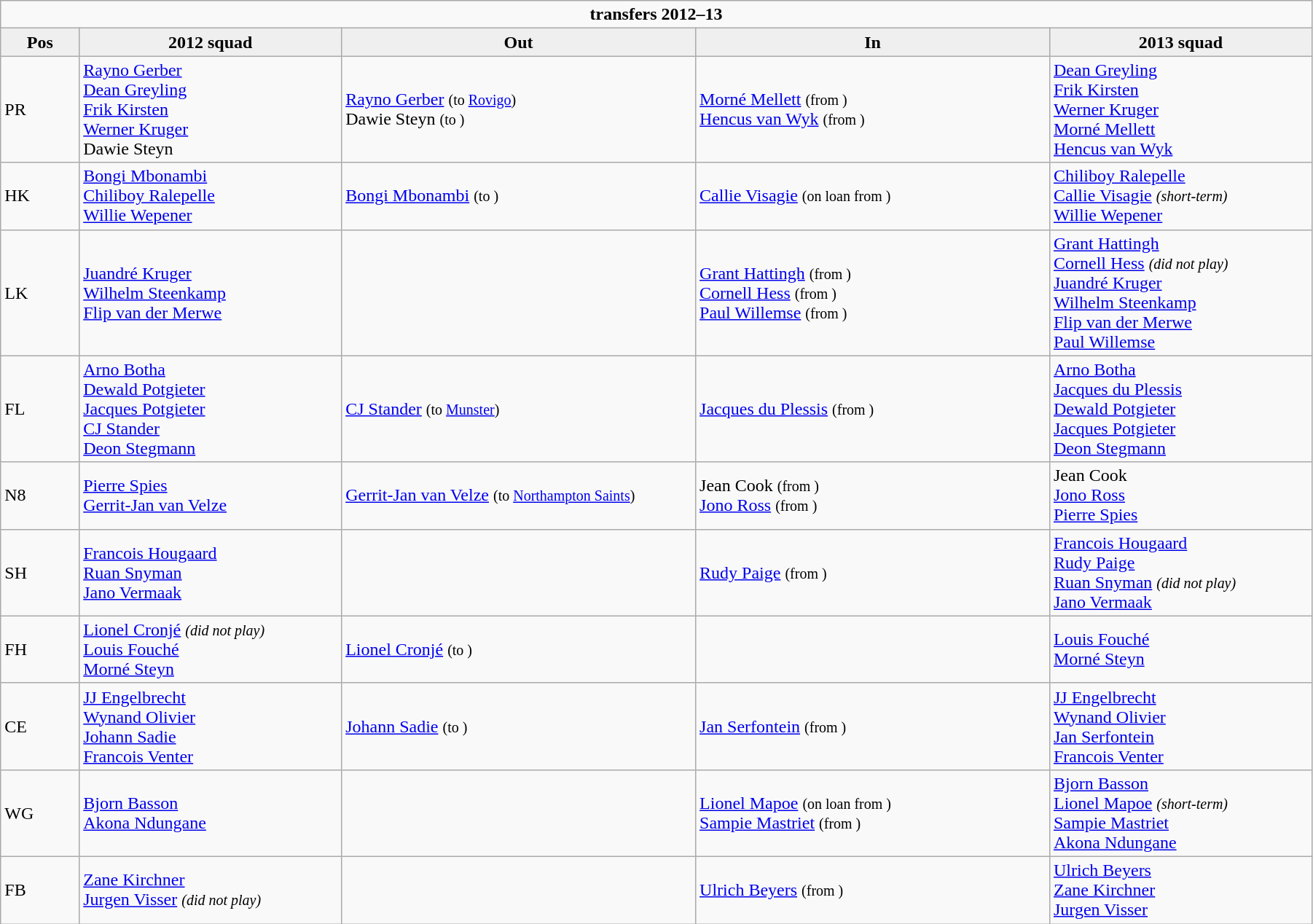<table class="wikitable" style="text-align: left; width:95%">
<tr>
<td colspan="100%" style="text-align:center;"><strong> transfers 2012–13</strong></td>
</tr>
<tr>
<th style="background:#efefef; width:6%;">Pos</th>
<th style="background:#efefef; width:20%;">2012 squad</th>
<th style="background:#efefef; width:27%;">Out</th>
<th style="background:#efefef; width:27%;">In</th>
<th style="background:#efefef; width:20%;">2013 squad</th>
</tr>
<tr>
<td>PR</td>
<td> <a href='#'>Rayno Gerber</a><br><a href='#'>Dean Greyling</a><br><a href='#'>Frik Kirsten</a><br><a href='#'>Werner Kruger</a><br>Dawie Steyn</td>
<td>  <a href='#'>Rayno Gerber</a> <small>(to  <a href='#'>Rovigo</a>)</small><br> Dawie Steyn <small>(to )</small></td>
<td>  <a href='#'>Morné Mellett</a> <small>(from )</small><br> <a href='#'>Hencus van Wyk</a> <small>(from )</small></td>
<td> <a href='#'>Dean Greyling</a><br><a href='#'>Frik Kirsten</a><br><a href='#'>Werner Kruger</a><br><a href='#'>Morné Mellett</a><br><a href='#'>Hencus van Wyk</a></td>
</tr>
<tr>
<td>HK</td>
<td> <a href='#'>Bongi Mbonambi</a><br><a href='#'>Chiliboy Ralepelle</a><br><a href='#'>Willie Wepener</a></td>
<td>  <a href='#'>Bongi Mbonambi</a> <small>(to )</small></td>
<td>  <a href='#'>Callie Visagie</a> <small>(on loan from )</small></td>
<td> <a href='#'>Chiliboy Ralepelle</a><br><a href='#'>Callie Visagie</a> <small><em>(short-term)</em></small><br><a href='#'>Willie Wepener</a></td>
</tr>
<tr>
<td>LK</td>
<td> <a href='#'>Juandré Kruger</a><br><a href='#'>Wilhelm Steenkamp</a><br><a href='#'>Flip van der Merwe</a></td>
<td></td>
<td>  <a href='#'>Grant Hattingh</a> <small>(from )</small><br> <a href='#'>Cornell Hess</a> <small>(from )</small><br> <a href='#'>Paul Willemse</a> <small>(from )</small></td>
<td> <a href='#'>Grant Hattingh</a><br><a href='#'>Cornell Hess</a> <small><em>(did not play)</em></small><br><a href='#'>Juandré Kruger</a><br><a href='#'>Wilhelm Steenkamp</a><br><a href='#'>Flip van der Merwe</a><br><a href='#'>Paul Willemse</a></td>
</tr>
<tr>
<td>FL</td>
<td> <a href='#'>Arno Botha</a><br><a href='#'>Dewald Potgieter</a><br><a href='#'>Jacques Potgieter</a><br><a href='#'>CJ Stander</a><br><a href='#'>Deon Stegmann</a></td>
<td>  <a href='#'>CJ Stander</a> <small>(to  <a href='#'>Munster</a>)</small></td>
<td>  <a href='#'>Jacques du Plessis</a> <small>(from )</small></td>
<td> <a href='#'>Arno Botha</a><br><a href='#'>Jacques du Plessis</a><br><a href='#'>Dewald Potgieter</a><br><a href='#'>Jacques Potgieter</a><br><a href='#'>Deon Stegmann</a></td>
</tr>
<tr>
<td>N8</td>
<td> <a href='#'>Pierre Spies</a><br><a href='#'>Gerrit-Jan van Velze</a></td>
<td>  <a href='#'>Gerrit-Jan van Velze</a> <small>(to  <a href='#'>Northampton Saints</a>)</small></td>
<td>  Jean Cook <small>(from )</small><br> <a href='#'>Jono Ross</a> <small>(from )</small></td>
<td> Jean Cook<br><a href='#'>Jono Ross</a><br><a href='#'>Pierre Spies</a></td>
</tr>
<tr>
<td>SH</td>
<td> <a href='#'>Francois Hougaard</a><br><a href='#'>Ruan Snyman</a><br><a href='#'>Jano Vermaak</a></td>
<td></td>
<td>  <a href='#'>Rudy Paige</a> <small>(from )</small></td>
<td> <a href='#'>Francois Hougaard</a><br><a href='#'>Rudy Paige</a><br><a href='#'>Ruan Snyman</a> <small><em>(did not play)</em></small><br><a href='#'>Jano Vermaak</a></td>
</tr>
<tr>
<td>FH</td>
<td> <a href='#'>Lionel Cronjé</a> <small><em>(did not play)</em></small><br><a href='#'>Louis Fouché</a><br><a href='#'>Morné Steyn</a></td>
<td>  <a href='#'>Lionel Cronjé</a> <small>(to )</small></td>
<td></td>
<td> <a href='#'>Louis Fouché</a><br><a href='#'>Morné Steyn</a></td>
</tr>
<tr>
<td>CE</td>
<td> <a href='#'>JJ Engelbrecht</a><br><a href='#'>Wynand Olivier</a><br><a href='#'>Johann Sadie</a><br><a href='#'>Francois Venter</a></td>
<td>  <a href='#'>Johann Sadie</a> <small>(to )</small></td>
<td>  <a href='#'>Jan Serfontein</a> <small>(from )</small></td>
<td> <a href='#'>JJ Engelbrecht</a><br><a href='#'>Wynand Olivier</a><br><a href='#'>Jan Serfontein</a><br><a href='#'>Francois Venter</a></td>
</tr>
<tr>
<td>WG</td>
<td> <a href='#'>Bjorn Basson</a><br><a href='#'>Akona Ndungane</a></td>
<td></td>
<td>  <a href='#'>Lionel Mapoe</a> <small>(on loan from )</small><br> <a href='#'>Sampie Mastriet</a> <small>(from )</small></td>
<td> <a href='#'>Bjorn Basson</a><br><a href='#'>Lionel Mapoe</a> <small><em>(short-term)</em></small><br><a href='#'>Sampie Mastriet</a><br><a href='#'>Akona Ndungane</a></td>
</tr>
<tr>
<td>FB</td>
<td> <a href='#'>Zane Kirchner</a><br><a href='#'>Jurgen Visser</a> <small><em>(did not play)</em></small></td>
<td></td>
<td>  <a href='#'>Ulrich Beyers</a> <small>(from )</small></td>
<td> <a href='#'>Ulrich Beyers</a><br><a href='#'>Zane Kirchner</a><br><a href='#'>Jurgen Visser</a></td>
</tr>
</table>
